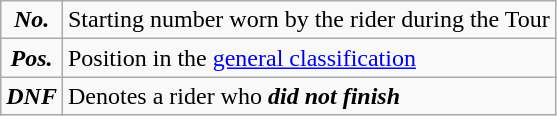<table class="wikitable">
<tr>
<td align=center><strong><em>No.</em></strong></td>
<td>Starting number worn by the rider during the Tour</td>
</tr>
<tr>
<td align=center><strong><em>Pos.</em></strong></td>
<td>Position in the <a href='#'>general classification</a></td>
</tr>
<tr>
<td align=center><strong><em>DNF</em></strong></td>
<td>Denotes a rider who <strong><em>did not finish</em></strong></td>
</tr>
</table>
